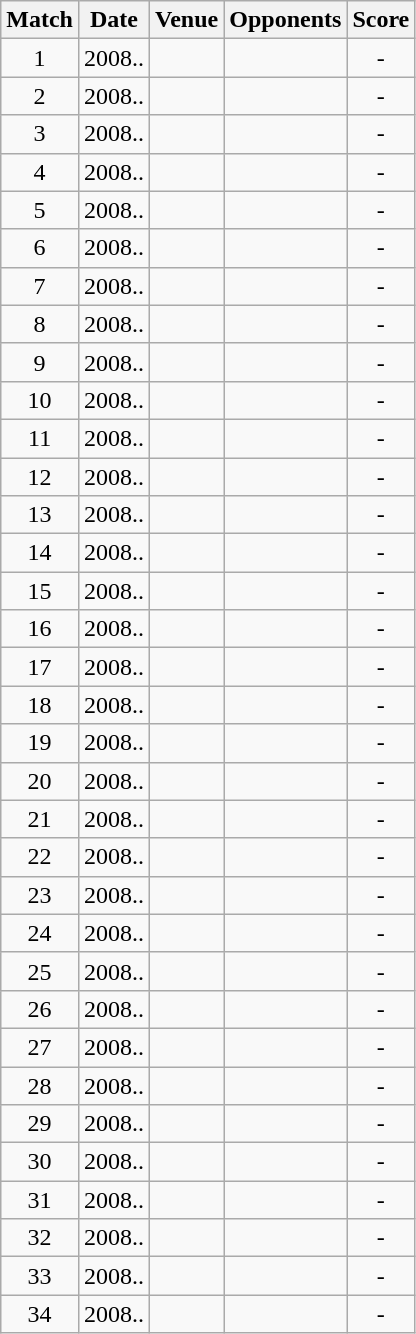<table class="wikitable" style="text-align:center;">
<tr>
<th>Match</th>
<th>Date</th>
<th>Venue</th>
<th>Opponents</th>
<th>Score</th>
</tr>
<tr>
<td>1</td>
<td>2008..</td>
<td><a href='#'></a></td>
<td><a href='#'></a></td>
<td>-</td>
</tr>
<tr>
<td>2</td>
<td>2008..</td>
<td><a href='#'></a></td>
<td><a href='#'></a></td>
<td>-</td>
</tr>
<tr>
<td>3</td>
<td>2008..</td>
<td><a href='#'></a></td>
<td><a href='#'></a></td>
<td>-</td>
</tr>
<tr>
<td>4</td>
<td>2008..</td>
<td><a href='#'></a></td>
<td><a href='#'></a></td>
<td>-</td>
</tr>
<tr>
<td>5</td>
<td>2008..</td>
<td><a href='#'></a></td>
<td><a href='#'></a></td>
<td>-</td>
</tr>
<tr>
<td>6</td>
<td>2008..</td>
<td><a href='#'></a></td>
<td><a href='#'></a></td>
<td>-</td>
</tr>
<tr>
<td>7</td>
<td>2008..</td>
<td><a href='#'></a></td>
<td><a href='#'></a></td>
<td>-</td>
</tr>
<tr>
<td>8</td>
<td>2008..</td>
<td><a href='#'></a></td>
<td><a href='#'></a></td>
<td>-</td>
</tr>
<tr>
<td>9</td>
<td>2008..</td>
<td><a href='#'></a></td>
<td><a href='#'></a></td>
<td>-</td>
</tr>
<tr>
<td>10</td>
<td>2008..</td>
<td><a href='#'></a></td>
<td><a href='#'></a></td>
<td>-</td>
</tr>
<tr>
<td>11</td>
<td>2008..</td>
<td><a href='#'></a></td>
<td><a href='#'></a></td>
<td>-</td>
</tr>
<tr>
<td>12</td>
<td>2008..</td>
<td><a href='#'></a></td>
<td><a href='#'></a></td>
<td>-</td>
</tr>
<tr>
<td>13</td>
<td>2008..</td>
<td><a href='#'></a></td>
<td><a href='#'></a></td>
<td>-</td>
</tr>
<tr>
<td>14</td>
<td>2008..</td>
<td><a href='#'></a></td>
<td><a href='#'></a></td>
<td>-</td>
</tr>
<tr>
<td>15</td>
<td>2008..</td>
<td><a href='#'></a></td>
<td><a href='#'></a></td>
<td>-</td>
</tr>
<tr>
<td>16</td>
<td>2008..</td>
<td><a href='#'></a></td>
<td><a href='#'></a></td>
<td>-</td>
</tr>
<tr>
<td>17</td>
<td>2008..</td>
<td><a href='#'></a></td>
<td><a href='#'></a></td>
<td>-</td>
</tr>
<tr>
<td>18</td>
<td>2008..</td>
<td><a href='#'></a></td>
<td><a href='#'></a></td>
<td>-</td>
</tr>
<tr>
<td>19</td>
<td>2008..</td>
<td><a href='#'></a></td>
<td><a href='#'></a></td>
<td>-</td>
</tr>
<tr>
<td>20</td>
<td>2008..</td>
<td><a href='#'></a></td>
<td><a href='#'></a></td>
<td>-</td>
</tr>
<tr>
<td>21</td>
<td>2008..</td>
<td><a href='#'></a></td>
<td><a href='#'></a></td>
<td>-</td>
</tr>
<tr>
<td>22</td>
<td>2008..</td>
<td><a href='#'></a></td>
<td><a href='#'></a></td>
<td>-</td>
</tr>
<tr>
<td>23</td>
<td>2008..</td>
<td><a href='#'></a></td>
<td><a href='#'></a></td>
<td>-</td>
</tr>
<tr>
<td>24</td>
<td>2008..</td>
<td><a href='#'></a></td>
<td><a href='#'></a></td>
<td>-</td>
</tr>
<tr>
<td>25</td>
<td>2008..</td>
<td><a href='#'></a></td>
<td><a href='#'></a></td>
<td>-</td>
</tr>
<tr>
<td>26</td>
<td>2008..</td>
<td><a href='#'></a></td>
<td><a href='#'></a></td>
<td>-</td>
</tr>
<tr>
<td>27</td>
<td>2008..</td>
<td><a href='#'></a></td>
<td><a href='#'></a></td>
<td>-</td>
</tr>
<tr>
<td>28</td>
<td>2008..</td>
<td><a href='#'></a></td>
<td><a href='#'></a></td>
<td>-</td>
</tr>
<tr>
<td>29</td>
<td>2008..</td>
<td><a href='#'></a></td>
<td><a href='#'></a></td>
<td>-</td>
</tr>
<tr>
<td>30</td>
<td>2008..</td>
<td><a href='#'></a></td>
<td><a href='#'></a></td>
<td>-</td>
</tr>
<tr>
<td>31</td>
<td>2008..</td>
<td><a href='#'></a></td>
<td><a href='#'></a></td>
<td>-</td>
</tr>
<tr>
<td>32</td>
<td>2008..</td>
<td><a href='#'></a></td>
<td><a href='#'></a></td>
<td>-</td>
</tr>
<tr>
<td>33</td>
<td>2008..</td>
<td><a href='#'></a></td>
<td><a href='#'></a></td>
<td>-</td>
</tr>
<tr>
<td>34</td>
<td>2008..</td>
<td><a href='#'></a></td>
<td><a href='#'></a></td>
<td>-</td>
</tr>
</table>
